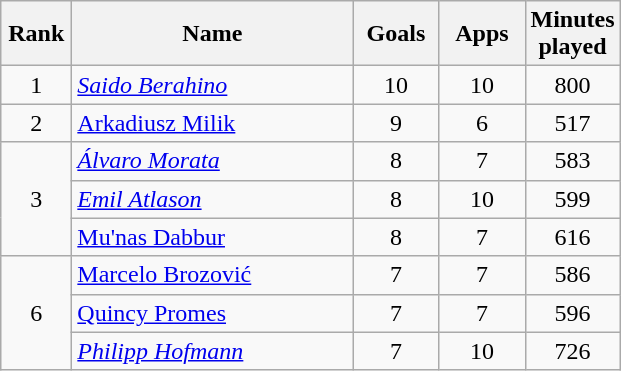<table class="wikitable" style="text-align: center;">
<tr>
<th width=40>Rank</th>
<th width=180>Name</th>
<th width=50>Goals</th>
<th width=50>Apps</th>
<th width=50>Minutes played</th>
</tr>
<tr>
<td rowspan=1>1</td>
<td align="left"> <em><a href='#'>Saido Berahino</a></em></td>
<td>10</td>
<td>10</td>
<td>800</td>
</tr>
<tr>
<td rowspan=1>2</td>
<td align="left"> <a href='#'>Arkadiusz Milik</a></td>
<td>9</td>
<td>6</td>
<td>517</td>
</tr>
<tr>
<td rowspan=3>3</td>
<td align="left"> <em><a href='#'>Álvaro Morata</a></em></td>
<td>8</td>
<td>7</td>
<td>583</td>
</tr>
<tr>
<td align="left"> <em><a href='#'>Emil Atlason</a></em></td>
<td>8</td>
<td>10</td>
<td>599</td>
</tr>
<tr>
<td align="left"> <a href='#'>Mu'nas Dabbur</a></td>
<td>8</td>
<td>7</td>
<td>616</td>
</tr>
<tr>
<td rowspan=3>6</td>
<td align="left"> <a href='#'>Marcelo Brozović</a></td>
<td>7</td>
<td>7</td>
<td>586</td>
</tr>
<tr>
<td align="left"> <a href='#'>Quincy Promes</a></td>
<td>7</td>
<td>7</td>
<td>596</td>
</tr>
<tr>
<td align="left"> <em><a href='#'>Philipp Hofmann</a></em></td>
<td>7</td>
<td>10</td>
<td>726</td>
</tr>
</table>
